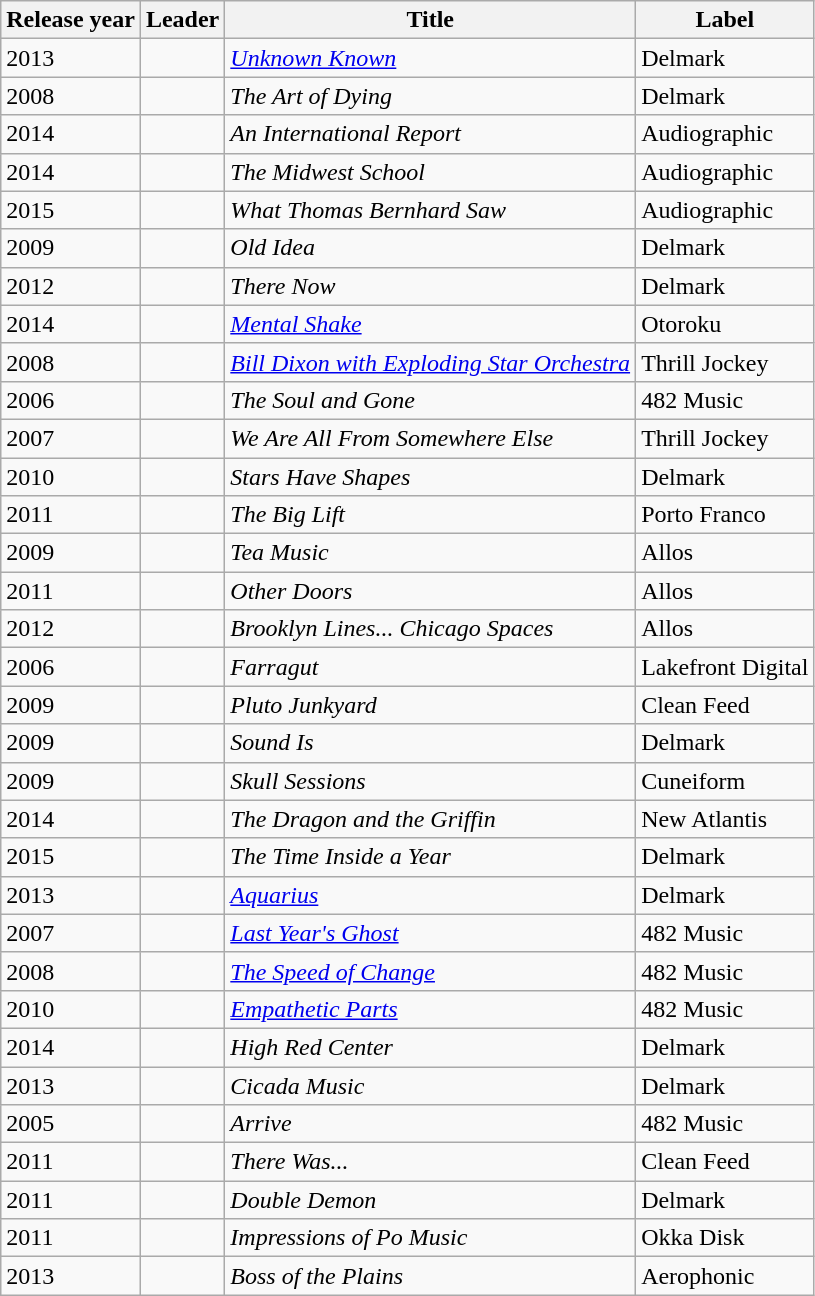<table class="wikitable sortable">
<tr>
<th>Release year</th>
<th>Leader</th>
<th>Title</th>
<th>Label</th>
</tr>
<tr>
<td>2013</td>
<td></td>
<td><em><a href='#'>Unknown Known</a></em></td>
<td>Delmark</td>
</tr>
<tr>
<td>2008</td>
<td></td>
<td><em>The Art of Dying</em></td>
<td>Delmark</td>
</tr>
<tr>
<td>2014</td>
<td></td>
<td><em>An International Report</em></td>
<td>Audiographic</td>
</tr>
<tr>
<td>2014</td>
<td></td>
<td><em>The Midwest School</em></td>
<td>Audiographic</td>
</tr>
<tr>
<td>2015</td>
<td></td>
<td><em>What Thomas Bernhard Saw</em></td>
<td>Audiographic</td>
</tr>
<tr>
<td>2009</td>
<td></td>
<td><em>Old Idea</em></td>
<td>Delmark</td>
</tr>
<tr>
<td>2012</td>
<td></td>
<td><em>There Now</em></td>
<td>Delmark</td>
</tr>
<tr>
<td>2014</td>
<td></td>
<td><em><a href='#'>Mental Shake</a></em></td>
<td>Otoroku</td>
</tr>
<tr>
<td>2008</td>
<td></td>
<td><em><a href='#'>Bill Dixon with Exploding Star Orchestra</a></em></td>
<td>Thrill Jockey</td>
</tr>
<tr>
<td>2006</td>
<td></td>
<td><em>The Soul and Gone</em></td>
<td>482 Music</td>
</tr>
<tr>
<td>2007</td>
<td></td>
<td><em>We Are All From Somewhere Else</em></td>
<td>Thrill Jockey</td>
</tr>
<tr>
<td>2010</td>
<td></td>
<td><em>Stars Have Shapes</em></td>
<td>Delmark</td>
</tr>
<tr>
<td>2011</td>
<td></td>
<td><em>The Big Lift</em></td>
<td>Porto Franco</td>
</tr>
<tr>
<td>2009</td>
<td></td>
<td><em>Tea Music</em></td>
<td>Allos</td>
</tr>
<tr>
<td>2011</td>
<td></td>
<td><em>Other Doors</em></td>
<td>Allos</td>
</tr>
<tr>
<td>2012</td>
<td></td>
<td><em>Brooklyn Lines... Chicago Spaces</em></td>
<td>Allos</td>
</tr>
<tr>
<td>2006</td>
<td></td>
<td><em>Farragut</em></td>
<td>Lakefront Digital</td>
</tr>
<tr>
<td>2009</td>
<td></td>
<td><em>Pluto Junkyard</em></td>
<td>Clean Feed</td>
</tr>
<tr>
<td>2009</td>
<td></td>
<td><em>Sound Is</em></td>
<td>Delmark</td>
</tr>
<tr>
<td>2009</td>
<td></td>
<td><em>Skull Sessions</em></td>
<td>Cuneiform</td>
</tr>
<tr>
<td>2014</td>
<td></td>
<td><em>The Dragon and the Griffin</em></td>
<td>New Atlantis</td>
</tr>
<tr>
<td>2015</td>
<td></td>
<td><em>The Time Inside a Year</em></td>
<td>Delmark</td>
</tr>
<tr>
<td>2013</td>
<td></td>
<td><em><a href='#'>Aquarius</a></em></td>
<td>Delmark</td>
</tr>
<tr>
<td>2007</td>
<td></td>
<td><em><a href='#'>Last Year's Ghost</a></em></td>
<td>482 Music</td>
</tr>
<tr>
<td>2008</td>
<td></td>
<td><em><a href='#'>The Speed of Change</a></em></td>
<td>482 Music</td>
</tr>
<tr>
<td>2010</td>
<td></td>
<td><em><a href='#'>Empathetic Parts</a></em></td>
<td>482 Music</td>
</tr>
<tr>
<td>2014</td>
<td></td>
<td><em>High Red Center</em></td>
<td>Delmark</td>
</tr>
<tr>
<td>2013</td>
<td></td>
<td><em>Cicada Music</em></td>
<td>Delmark</td>
</tr>
<tr>
<td>2005</td>
<td></td>
<td><em>Arrive</em></td>
<td>482 Music</td>
</tr>
<tr>
<td>2011</td>
<td></td>
<td><em>There Was...</em></td>
<td>Clean Feed</td>
</tr>
<tr>
<td>2011</td>
<td></td>
<td><em>Double Demon</em></td>
<td>Delmark</td>
</tr>
<tr>
<td>2011</td>
<td></td>
<td><em>Impressions of Po Music</em></td>
<td>Okka Disk</td>
</tr>
<tr>
<td>2013</td>
<td></td>
<td><em>Boss of the Plains</em></td>
<td>Aerophonic</td>
</tr>
</table>
